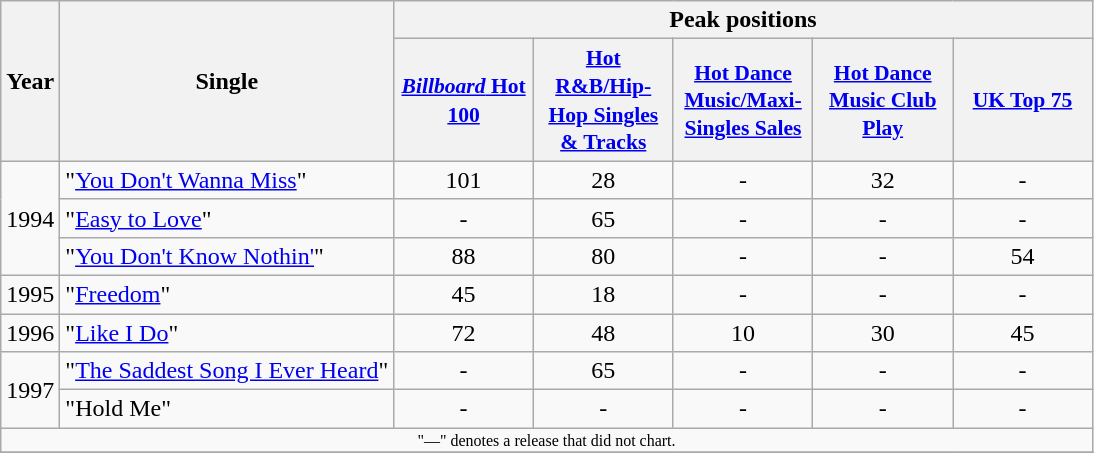<table class="wikitable">
<tr>
<th rowspan="2">Year</th>
<th rowspan="2">Single</th>
<th colspan="5">Peak positions</th>
</tr>
<tr>
<th style="width:6em;font-size:90%;line-height:1.3"><a href='#'><em>Billboard</em> Hot 100</a></th>
<th style="width:6em;font-size:90%;line-height:1.3"><a href='#'>Hot R&B/Hip-Hop Singles & Tracks</a></th>
<th style="width:6em;font-size:90%;line-height:1.3"><a href='#'>Hot Dance Music/Maxi-Singles Sales</a></th>
<th style="width:6em;font-size:90%;line-height:1.3"><a href='#'>Hot Dance Music Club Play</a></th>
<th style="width:6em;font-size:90%;line-height:1.3"><a href='#'>UK Top 75</a></th>
</tr>
<tr>
<td rowspan="3">1994</td>
<td>"<a href='#'>You Don't Wanna Miss</a>"</td>
<td align="center">101</td>
<td align="center">28</td>
<td align="center">-</td>
<td align="center">32</td>
<td align="center">-</td>
</tr>
<tr>
<td>"<a href='#'>Easy to Love</a>"</td>
<td align="center">-</td>
<td align="center">65</td>
<td align="center">-</td>
<td align="center">-</td>
<td align="center">-</td>
</tr>
<tr>
<td>"<a href='#'>You Don't Know Nothin'</a>"</td>
<td align="center">88</td>
<td align="center">80</td>
<td align="center">-</td>
<td align="center">-</td>
<td align="center">54</td>
</tr>
<tr>
<td>1995</td>
<td>"<a href='#'>Freedom</a>"</td>
<td align="center">45</td>
<td align="center">18</td>
<td align="center">-</td>
<td align="center">-</td>
<td align="center">-</td>
</tr>
<tr>
<td>1996</td>
<td>"<a href='#'>Like I Do</a>"</td>
<td align="center">72</td>
<td align="center">48</td>
<td align="center">10</td>
<td align="center">30</td>
<td align="center">45</td>
</tr>
<tr>
<td rowspan="2">1997</td>
<td>"<a href='#'>The Saddest Song I Ever Heard</a>"</td>
<td align="center">-</td>
<td align="center">65</td>
<td align="center">-</td>
<td align="center">-</td>
<td align="center">-</td>
</tr>
<tr>
<td>"Hold Me"</td>
<td align="center">-</td>
<td align="center">-</td>
<td align="center">-</td>
<td align="center">-</td>
<td align="center">-</td>
</tr>
<tr>
<td align="center" colspan="7" style="font-size: 8pt">"—" denotes a release that did not chart.</td>
</tr>
<tr>
</tr>
</table>
